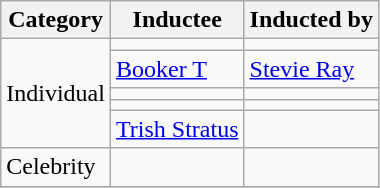<table class="wikitable">
<tr>
<th>Category</th>
<th>Inductee</th>
<th>Inducted by</th>
</tr>
<tr>
<td rowspan="5">Individual</td>
<td></td>
<td></td>
</tr>
<tr>
<td><a href='#'>Booker T</a></td>
<td><a href='#'>Stevie Ray</a></td>
</tr>
<tr>
<td><strong></strong></td>
<td></td>
</tr>
<tr>
<td></td>
<td></td>
</tr>
<tr>
<td><a href='#'>Trish Stratus</a></td>
<td></td>
</tr>
<tr>
<td>Celebrity</td>
<td></td>
<td></td>
</tr>
<tr>
</tr>
</table>
